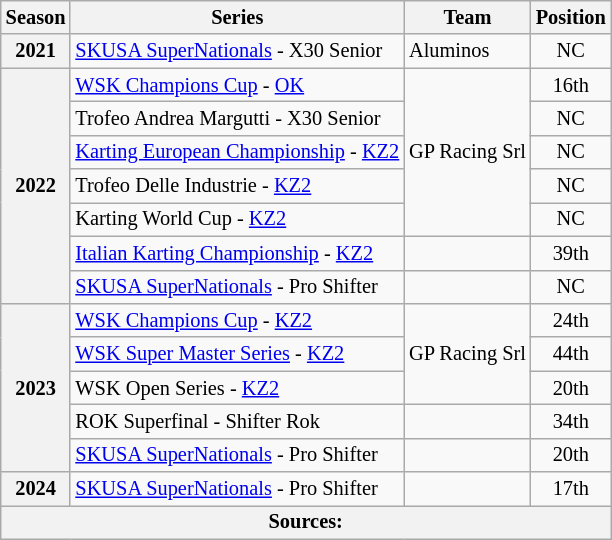<table class="wikitable" style="font-size: 85%; text-align:center">
<tr>
<th>Season</th>
<th>Series</th>
<th>Team</th>
<th>Position</th>
</tr>
<tr>
<th>2021</th>
<td align="left"><a href='#'>SKUSA SuperNationals</a> - X30 Senior</td>
<td align="left">Aluminos</td>
<td style="background:#;">NC</td>
</tr>
<tr>
<th rowspan="7">2022</th>
<td align="left"><a href='#'>WSK Champions Cup</a> - <a href='#'>OK</a></td>
<td align="left" rowspan="5">GP Racing Srl</td>
<td style="background:#;">16th</td>
</tr>
<tr>
<td align="left">Trofeo Andrea Margutti - X30 Senior</td>
<td style="background:#;">NC</td>
</tr>
<tr>
<td align="left"><a href='#'>Karting European Championship</a> - <a href='#'>KZ2</a></td>
<td style="background:#;">NC</td>
</tr>
<tr>
<td align="left">Trofeo Delle Industrie - <a href='#'>KZ2</a></td>
<td style="background:#;">NC</td>
</tr>
<tr>
<td align="left">Karting World Cup - <a href='#'>KZ2</a></td>
<td style="background:#;">NC</td>
</tr>
<tr>
<td align="left"><a href='#'>Italian Karting Championship</a> - <a href='#'>KZ2</a></td>
<td align="left"></td>
<td style="background:#;">39th</td>
</tr>
<tr>
<td align="left"><a href='#'>SKUSA SuperNationals</a> - Pro Shifter</td>
<td align="left"></td>
<td style="background:#;">NC</td>
</tr>
<tr>
<th rowspan="5">2023</th>
<td align="left"><a href='#'>WSK Champions Cup</a> - <a href='#'>KZ2</a></td>
<td align="left" rowspan="3">GP Racing Srl</td>
<td style="background:#;">24th</td>
</tr>
<tr>
<td align="left"><a href='#'>WSK Super Master Series</a> - <a href='#'>KZ2</a></td>
<td style="background:#;">44th</td>
</tr>
<tr>
<td align="left">WSK Open Series - <a href='#'>KZ2</a></td>
<td style="background:#;">20th</td>
</tr>
<tr>
<td align="left">ROK Superfinal - Shifter Rok</td>
<td align="left"></td>
<td style="background:#;">34th</td>
</tr>
<tr>
<td align="left"><a href='#'>SKUSA SuperNationals</a> - Pro Shifter</td>
<td align="left"></td>
<td style="background:#;">20th</td>
</tr>
<tr>
<th>2024</th>
<td align="left"><a href='#'>SKUSA SuperNationals</a> - Pro Shifter</td>
<td align="left"></td>
<td style="background:#;">17th</td>
</tr>
<tr>
<th colspan="4">Sources:</th>
</tr>
</table>
